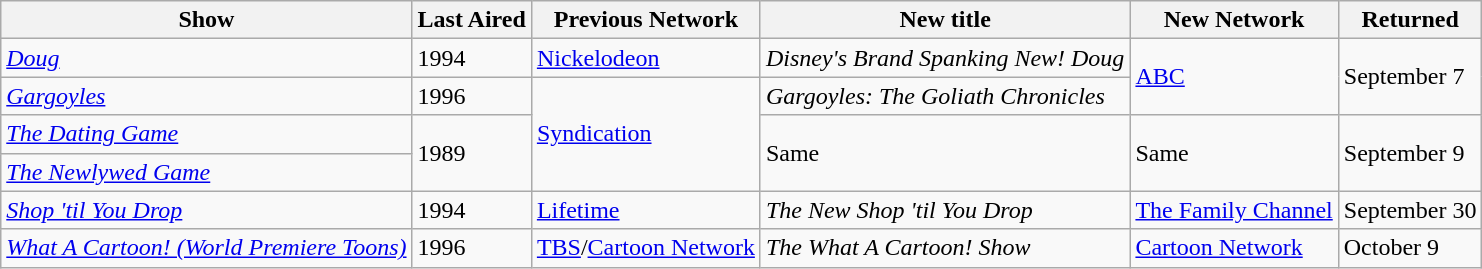<table class="wikitable">
<tr ">
<th>Show</th>
<th>Last Aired</th>
<th>Previous Network</th>
<th>New title</th>
<th>New Network</th>
<th>Returned</th>
</tr>
<tr>
<td><em><a href='#'>Doug</a></em></td>
<td>1994</td>
<td><a href='#'>Nickelodeon</a></td>
<td><em>Disney's Brand Spanking New! Doug</em></td>
<td rowspan="2"><a href='#'>ABC</a></td>
<td rowspan="2">September 7</td>
</tr>
<tr>
<td><em><a href='#'>Gargoyles</a></em></td>
<td>1996</td>
<td rowspan="3"><a href='#'>Syndication</a></td>
<td><em>Gargoyles: The Goliath Chronicles</em></td>
</tr>
<tr>
<td><em><a href='#'>The Dating Game</a></em></td>
<td rowspan="2">1989</td>
<td rowspan="2">Same</td>
<td rowspan="2">Same</td>
<td rowspan="2">September 9</td>
</tr>
<tr>
<td><em><a href='#'>The Newlywed Game</a></em></td>
</tr>
<tr>
<td><em><a href='#'>Shop 'til You Drop</a></em></td>
<td>1994</td>
<td><a href='#'>Lifetime</a></td>
<td><em>The New Shop 'til You Drop</em></td>
<td><a href='#'>The Family Channel</a></td>
<td>September 30</td>
</tr>
<tr>
<td><em><a href='#'>What A Cartoon! (World Premiere Toons)</a></em></td>
<td>1996</td>
<td><a href='#'>TBS</a>/<a href='#'>Cartoon Network</a></td>
<td><em>The What A Cartoon! Show</em></td>
<td><a href='#'>Cartoon Network</a></td>
<td>October 9</td>
</tr>
</table>
